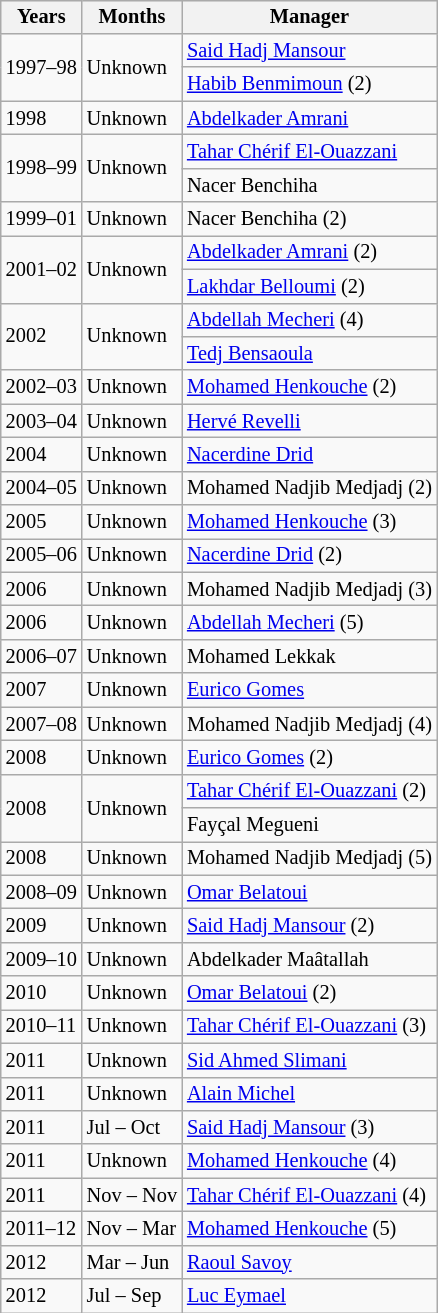<table class="wikitable" style="float:left; margin-right:1em; font-size: 85%">
<tr>
<th>Years</th>
<th>Months</th>
<th>Manager</th>
</tr>
<tr>
<td rowspan=2>1997–98</td>
<td rowspan=2>Unknown</td>
<td> <a href='#'>Said Hadj Mansour</a></td>
</tr>
<tr>
<td> <a href='#'>Habib Benmimoun</a> (2)</td>
</tr>
<tr>
<td>1998</td>
<td>Unknown</td>
<td> <a href='#'>Abdelkader Amrani</a></td>
</tr>
<tr>
<td rowspan=2>1998–99</td>
<td rowspan=2>Unknown</td>
<td> <a href='#'>Tahar Chérif El-Ouazzani</a></td>
</tr>
<tr>
<td> Nacer Benchiha</td>
</tr>
<tr>
<td>1999–01</td>
<td>Unknown</td>
<td> Nacer Benchiha (2)</td>
</tr>
<tr>
<td rowspan=2>2001–02</td>
<td rowspan=2>Unknown</td>
<td> <a href='#'>Abdelkader Amrani</a> (2)</td>
</tr>
<tr>
<td> <a href='#'>Lakhdar Belloumi</a> (2)</td>
</tr>
<tr>
<td rowspan=2>2002</td>
<td rowspan=2>Unknown</td>
<td> <a href='#'>Abdellah Mecheri</a> (4)</td>
</tr>
<tr>
<td> <a href='#'>Tedj Bensaoula</a></td>
</tr>
<tr>
<td>2002–03</td>
<td>Unknown</td>
<td> <a href='#'>Mohamed Henkouche</a> (2)</td>
</tr>
<tr>
<td>2003–04</td>
<td>Unknown</td>
<td> <a href='#'>Hervé Revelli</a></td>
</tr>
<tr>
<td>2004</td>
<td>Unknown</td>
<td> <a href='#'>Nacerdine Drid</a></td>
</tr>
<tr>
<td>2004–05</td>
<td>Unknown</td>
<td> Mohamed Nadjib Medjadj (2)</td>
</tr>
<tr>
<td>2005</td>
<td>Unknown</td>
<td> <a href='#'>Mohamed Henkouche</a> (3)</td>
</tr>
<tr>
<td>2005–06</td>
<td>Unknown</td>
<td> <a href='#'>Nacerdine Drid</a> (2)</td>
</tr>
<tr>
<td>2006</td>
<td>Unknown</td>
<td> Mohamed Nadjib Medjadj (3)</td>
</tr>
<tr>
<td>2006</td>
<td>Unknown</td>
<td> <a href='#'>Abdellah Mecheri</a> (5)</td>
</tr>
<tr>
<td>2006–07</td>
<td>Unknown</td>
<td> Mohamed Lekkak</td>
</tr>
<tr>
<td>2007</td>
<td>Unknown</td>
<td> <a href='#'>Eurico Gomes</a></td>
</tr>
<tr>
<td>2007–08</td>
<td>Unknown</td>
<td> Mohamed Nadjib Medjadj (4)</td>
</tr>
<tr>
<td>2008</td>
<td>Unknown</td>
<td> <a href='#'>Eurico Gomes</a> (2)</td>
</tr>
<tr>
<td rowspan=2>2008</td>
<td rowspan=2>Unknown</td>
<td> <a href='#'>Tahar Chérif El-Ouazzani</a> (2)</td>
</tr>
<tr>
<td> Fayçal Megueni</td>
</tr>
<tr>
<td>2008</td>
<td>Unknown</td>
<td> Mohamed Nadjib Medjadj (5)</td>
</tr>
<tr>
<td>2008–09</td>
<td>Unknown</td>
<td> <a href='#'>Omar Belatoui</a></td>
</tr>
<tr>
<td>2009</td>
<td>Unknown</td>
<td> <a href='#'>Said Hadj Mansour</a> (2)</td>
</tr>
<tr>
<td>2009–10</td>
<td>Unknown</td>
<td> Abdelkader Maâtallah</td>
</tr>
<tr>
<td>2010</td>
<td>Unknown</td>
<td> <a href='#'>Omar Belatoui</a> (2)</td>
</tr>
<tr>
<td>2010–11</td>
<td>Unknown</td>
<td> <a href='#'>Tahar Chérif El-Ouazzani</a> (3)</td>
</tr>
<tr>
<td>2011</td>
<td>Unknown</td>
<td> <a href='#'>Sid Ahmed Slimani</a></td>
</tr>
<tr>
<td>2011</td>
<td>Unknown</td>
<td> <a href='#'>Alain Michel</a></td>
</tr>
<tr>
<td>2011</td>
<td>Jul – Oct</td>
<td> <a href='#'>Said Hadj Mansour</a> (3)</td>
</tr>
<tr>
<td>2011</td>
<td>Unknown</td>
<td> <a href='#'>Mohamed Henkouche</a> (4)</td>
</tr>
<tr>
<td>2011</td>
<td>Nov – Nov</td>
<td> <a href='#'>Tahar Chérif El-Ouazzani</a> (4)</td>
</tr>
<tr>
<td>2011–12</td>
<td>Nov – Mar</td>
<td> <a href='#'>Mohamed Henkouche</a> (5)</td>
</tr>
<tr>
<td>2012</td>
<td>Mar – Jun</td>
<td> <a href='#'>Raoul Savoy</a></td>
</tr>
<tr>
<td>2012</td>
<td>Jul – Sep</td>
<td> <a href='#'>Luc Eymael</a></td>
</tr>
</table>
